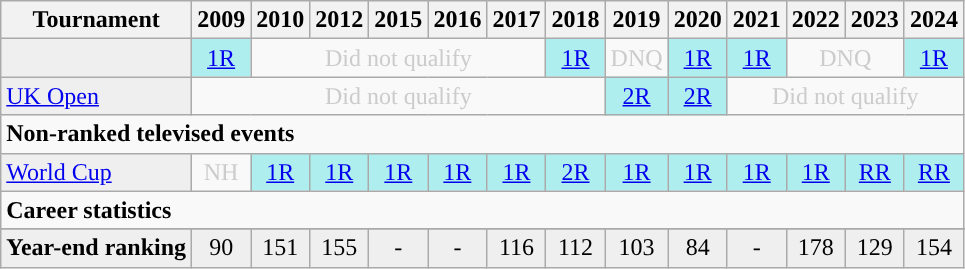<table class="wikitable">
<tr>
<th>Tournament</th>
<th>2009</th>
<th>2010</th>
<th>2012</th>
<th>2015</th>
<th>2016</th>
<th>2017</th>
<th>2018</th>
<th>2019</th>
<th>2020</th>
<th>2021</th>
<th>2022</th>
<th>2023</th>
<th>2024</th>
</tr>
<tr>
<td style="background:#efefef;"></td>
<td style="text-align:center; background:#afeeee;"><a href='#'>1R</a></td>
<td colspan="5" style="text-align:center; color:#ccc;">Did not qualify</td>
<td style="text-align:center; background:#afeeee;"><a href='#'>1R</a></td>
<td style="text-align:center; color:#ccc;">DNQ</td>
<td style="text-align:center; background:#afeeee;"><a href='#'>1R</a></td>
<td style="text-align:center; background:#afeeee;"><a href='#'>1R</a></td>
<td colspan="2" style="text-align:center; color:#ccc;">DNQ</td>
<td style="text-align:center; background:#afeeee;"><a href='#'>1R</a></td>
</tr>
<tr>
<td style="background:#efefef;"><a href='#'>UK Open</a></td>
<td colspan="7" style="text-align:center; color:#ccc;">Did not qualify</td>
<td style="text-align:center; background:#afeeee;"><a href='#'>2R</a></td>
<td style="text-align:center; background:#afeeee;"><a href='#'>2R</a></td>
<td colspan="4" style="text-align:center; color:#ccc;">Did not qualify</td>
</tr>
<tr>
<td colspan="21" align="left"><strong>Non-ranked televised events</strong></td>
</tr>
<tr>
<td style="background:#efefef;"><a href='#'>World Cup</a></td>
<td style="text-align:center; color:#ccc;">NH</td>
<td style="text-align:center; background:#afeeee;"><a href='#'>1R</a></td>
<td style="text-align:center; background:#afeeee;"><a href='#'>1R</a></td>
<td style="text-align:center; background:#afeeee;"><a href='#'>1R</a></td>
<td style="text-align:center; background:#afeeee;"><a href='#'>1R</a></td>
<td style="text-align:center; background:#afeeee;"><a href='#'>1R</a></td>
<td style="text-align:center; background:#afeeee;"><a href='#'>2R</a></td>
<td style="text-align:center; background:#afeeee;"><a href='#'>1R</a></td>
<td style="text-align:center; background:#afeeee;"><a href='#'>1R</a></td>
<td style="text-align:center; background:#afeeee;"><a href='#'>1R</a></td>
<td style="text-align:center; background:#afeeee;"><a href='#'>1R</a></td>
<td style="text-align:center; background:#afeeee;"><a href='#'>RR</a></td>
<td style="text-align:center; background:#afeeee;"><a href='#'>RR</a></td>
</tr>
<tr>
<td colspan="17" align="left"><strong>Career statistics</strong></td>
</tr>
<tr>
</tr>
<tr bgcolor="efefef">
<td align="left"><strong>Year-end ranking</strong></td>
<td style="text-align:center;">90</td>
<td style="text-align:center;">151</td>
<td style="text-align:center;">155</td>
<td style="text-align:center;">-</td>
<td style="text-align:center;">-</td>
<td style="text-align:center;">116</td>
<td style="text-align:center;">112</td>
<td style="text-align:center;">103</td>
<td style="text-align:center;">84</td>
<td style="text-align:center;">-</td>
<td style="text-align:center;">178</td>
<td style="text-align:center;">129</td>
<td style="text-align:center;">154</td>
</tr>
</table>
